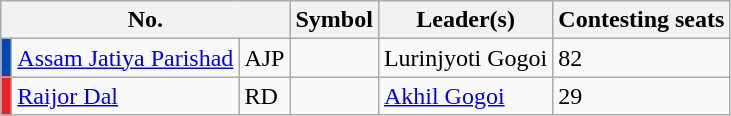<table class="wikitable">
<tr>
<th colspan="3">No.</th>
<th>Symbol</th>
<th>Leader(s)</th>
<th>Contesting seats</th>
</tr>
<tr>
<td ! style="text-align:center; background:#0048BA;color:black"></td>
<td><a href='#'>Assam Jatiya Parishad</a></td>
<td>AJP</td>
<td></td>
<td>Lurinjyoti Gogoi</td>
<td>82</td>
</tr>
<tr>
<td ! style="text-align:center; background:#EC2125;color:black"></td>
<td><a href='#'>Raijor Dal</a></td>
<td>RD</td>
<td></td>
<td><a href='#'>Akhil Gogoi</a></td>
<td>29</td>
</tr>
</table>
